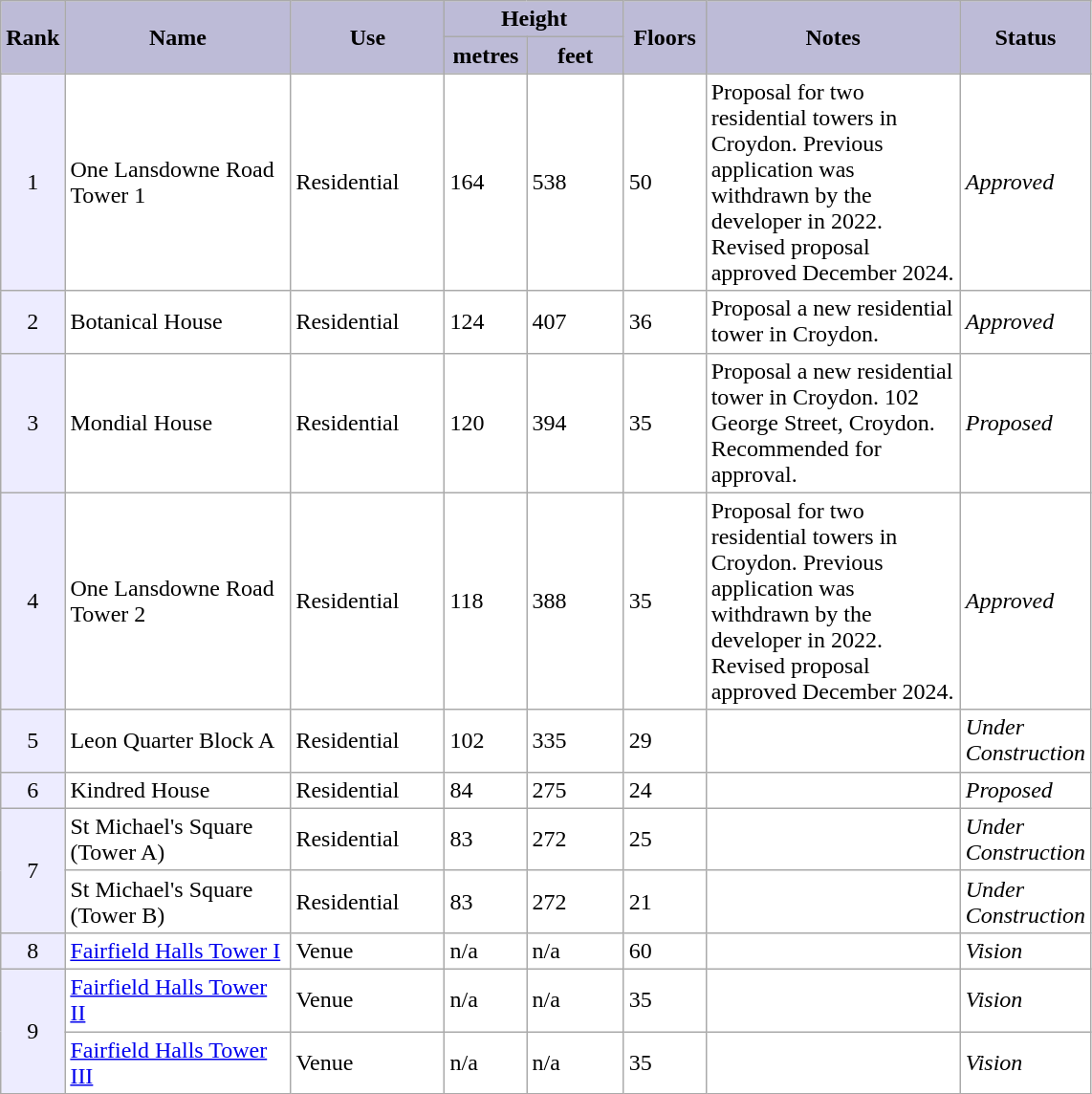<table class="wikitable" border="0" style="border: 1px solid #999; background-color:white">
<tr bgcolor=#BDBBD7>
<td rowspan=2><span><strong>Rank</strong></span></td>
<td rowspan=2 align="center" style="width:150px"><span><strong>Name</strong></span></td>
<td rowspan=2 align="center" width="100"><span><strong>Use</strong></span></td>
<td colspan=2 align="center"><span><strong>Height</strong></span></td>
<td style="width:50px" rowspan=2 align="center"><span><strong>Floors</strong></span></td>
<td rowspan=2 align="center" style="width:170px"><span><strong>Notes</strong></span></td>
<td rowspan=2 align="center" style="width:70px"><span><strong>Status</strong></span></td>
</tr>
<tr bgcolor=#BDBBD7>
<td style="width:50px" align="center"><span><strong>metres</strong></span></td>
<td style="width:60px" align="center"><span><strong>feet</strong></span></td>
</tr>
<tr>
<td align="center" bgcolor="#EDECFF">1</td>
<td>One Lansdowne Road Tower 1</td>
<td>Residential</td>
<td>164</td>
<td>538</td>
<td>50</td>
<td>Proposal for two residential towers in Croydon. Previous application was withdrawn by the developer in 2022. Revised proposal approved December 2024. </td>
<td><em>Approved</em></td>
</tr>
<tr>
<td align="center" bgcolor="#EDECFF">2</td>
<td>Botanical House</td>
<td>Residential</td>
<td>124</td>
<td>407</td>
<td>36</td>
<td>Proposal a new residential tower in Croydon. </td>
<td><em>Approved</em></td>
</tr>
<tr>
<td align="center" bgcolor="#EDECFF">3</td>
<td>Mondial House</td>
<td>Residential</td>
<td>120</td>
<td>394</td>
<td>35</td>
<td>Proposal a new residential tower in Croydon.  102 George Street, Croydon. Recommended for approval.</td>
<td><em>Proposed</em></td>
</tr>
<tr>
<td align="center" bgcolor="#EDECFF">4</td>
<td>One Lansdowne Road Tower 2</td>
<td>Residential</td>
<td>118</td>
<td>388</td>
<td>35</td>
<td>Proposal for two residential towers in Croydon. Previous application was withdrawn by the developer in 2022. Revised proposal approved December 2024. </td>
<td><em>Approved</em></td>
</tr>
<tr>
<td align="center" bgcolor="#EDECFF">5</td>
<td>Leon Quarter Block A</td>
<td>Residential</td>
<td>102</td>
<td>335</td>
<td>29</td>
<td></td>
<td><em>Under Construction</em></td>
</tr>
<tr>
<td align="center" bgcolor="#EDECFF">6</td>
<td>Kindred House</td>
<td>Residential</td>
<td>84</td>
<td>275</td>
<td>24</td>
<td></td>
<td><em>Proposed</em></td>
</tr>
<tr>
<td align="center" bgcolor="#EDECFF" rowspan="2">7</td>
<td>St Michael's Square (Tower A)</td>
<td>Residential</td>
<td>83</td>
<td>272</td>
<td>25</td>
<td></td>
<td><em>Under Construction</em></td>
</tr>
<tr>
<td>St Michael's Square (Tower B)</td>
<td>Residential</td>
<td>83</td>
<td>272</td>
<td>21</td>
<td></td>
<td><em>Under Construction</em></td>
</tr>
<tr>
<td align="center" bgcolor="#EDECFF">8</td>
<td><a href='#'>Fairfield Halls Tower I</a></td>
<td>Venue</td>
<td>n/a</td>
<td>n/a</td>
<td>60</td>
<td></td>
<td><em>Vision</em></td>
</tr>
<tr>
<td align="center" bgcolor="#EDECFF" rowspan="2">9</td>
<td><a href='#'>Fairfield Halls Tower II</a></td>
<td>Venue</td>
<td>n/a</td>
<td>n/a</td>
<td>35</td>
<td></td>
<td><em>Vision</em></td>
</tr>
<tr>
<td><a href='#'>Fairfield Halls Tower III</a></td>
<td>Venue</td>
<td>n/a</td>
<td>n/a</td>
<td>35</td>
<td></td>
<td><em>Vision</em></td>
</tr>
</table>
